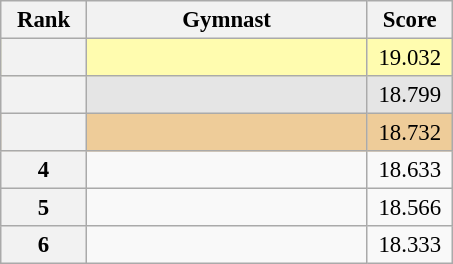<table class="wikitable sortable" style="text-align:center; font-size:95%">
<tr>
<th scope="col" style="width:50px;">Rank</th>
<th scope="col" style="width:180px;">Gymnast</th>
<th scope="col" style="width:50px;">Score</th>
</tr>
<tr style="background:#fffcaf;">
<th scope=row style="text-align:center"></th>
<td style="text-align:left;"></td>
<td>19.032</td>
</tr>
<tr style="background:#e5e5e5;">
<th scope=row style="text-align:center"></th>
<td style="text-align:left;"></td>
<td>18.799</td>
</tr>
<tr style="background:#ec9;">
<th scope=row style="text-align:center"></th>
<td style="text-align:left;"></td>
<td>18.732</td>
</tr>
<tr>
<th scope=row style="text-align:center">4</th>
<td style="text-align:left;"></td>
<td>18.633</td>
</tr>
<tr>
<th scope=row style="text-align:center">5</th>
<td style="text-align:left;"></td>
<td>18.566</td>
</tr>
<tr>
<th scope=row style="text-align:center">6</th>
<td style="text-align:left;"></td>
<td>18.333</td>
</tr>
</table>
